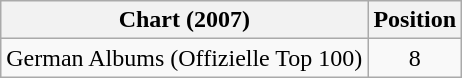<table class="wikitable plainrowheaders">
<tr>
<th>Chart (2007)</th>
<th>Position</th>
</tr>
<tr>
<td>German Albums (Offizielle Top 100)</td>
<td align="center">8</td>
</tr>
</table>
